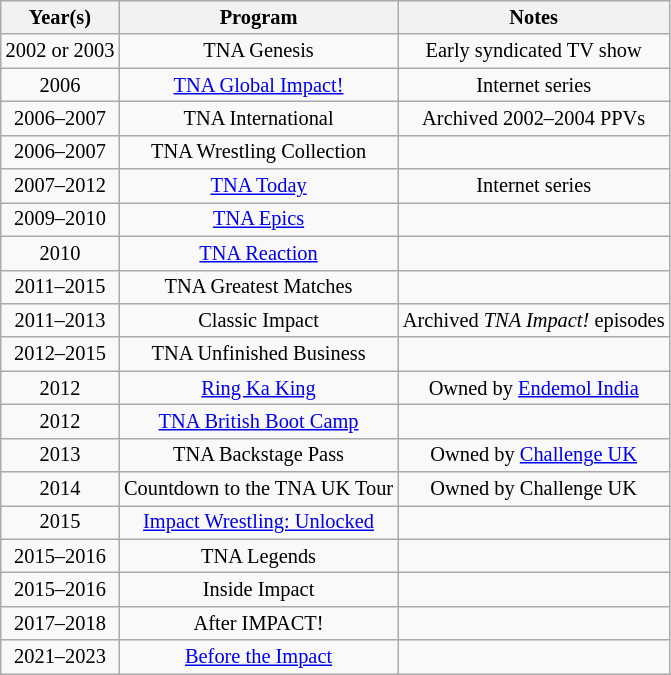<table class="wikitable sortable" style="font-size:85%; text-align:center;">
<tr>
<th>Year(s)</th>
<th>Program</th>
<th>Notes</th>
</tr>
<tr>
<td>2002 or 2003</td>
<td>TNA Genesis</td>
<td>Early syndicated TV show</td>
</tr>
<tr>
<td>2006</td>
<td><a href='#'>TNA Global Impact!</a></td>
<td>Internet series</td>
</tr>
<tr>
<td>2006–2007</td>
<td>TNA International</td>
<td>Archived 2002–2004 PPVs</td>
</tr>
<tr>
<td>2006–2007</td>
<td>TNA Wrestling Collection</td>
<td></td>
</tr>
<tr>
<td>2007–2012</td>
<td><a href='#'>TNA Today</a></td>
<td>Internet series</td>
</tr>
<tr>
<td>2009–2010</td>
<td><a href='#'>TNA Epics</a></td>
<td></td>
</tr>
<tr>
<td>2010</td>
<td><a href='#'>TNA Reaction</a></td>
<td></td>
</tr>
<tr>
<td>2011–2015</td>
<td>TNA Greatest Matches</td>
<td></td>
</tr>
<tr>
<td>2011–2013</td>
<td>Classic Impact</td>
<td>Archived <em>TNA Impact!</em> episodes</td>
</tr>
<tr>
<td>2012–2015</td>
<td>TNA Unfinished Business</td>
<td></td>
</tr>
<tr>
<td>2012</td>
<td><a href='#'>Ring Ka King</a></td>
<td>Owned by <a href='#'>Endemol India</a></td>
</tr>
<tr>
<td>2012</td>
<td><a href='#'>TNA British Boot Camp</a></td>
<td></td>
</tr>
<tr>
<td>2013</td>
<td>TNA Backstage Pass</td>
<td>Owned by <a href='#'>Challenge UK</a></td>
</tr>
<tr>
<td>2014</td>
<td>Countdown to the TNA UK Tour</td>
<td>Owned by Challenge UK</td>
</tr>
<tr>
<td>2015</td>
<td><a href='#'>Impact Wrestling: Unlocked</a></td>
<td></td>
</tr>
<tr>
<td>2015–2016</td>
<td>TNA Legends</td>
<td></td>
</tr>
<tr>
<td>2015–2016</td>
<td>Inside Impact</td>
<td></td>
</tr>
<tr>
<td>2017–2018</td>
<td>After IMPACT!</td>
<td></td>
</tr>
<tr>
<td>2021–2023</td>
<td><a href='#'>Before the Impact</a></td>
<td></td>
</tr>
</table>
